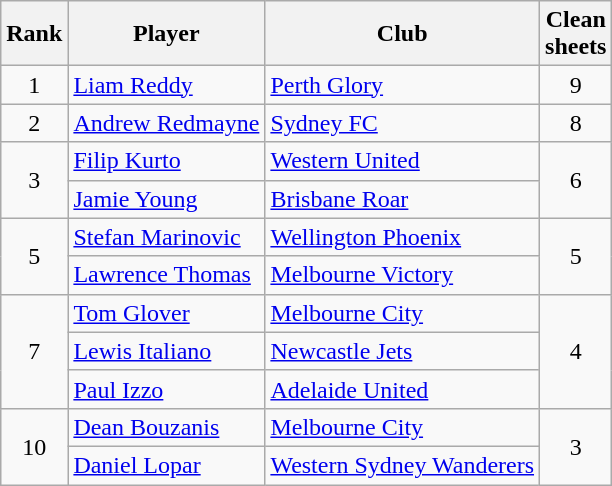<table class="wikitable" style="text-align:center">
<tr>
<th>Rank</th>
<th>Player</th>
<th>Club</th>
<th>Clean<br>sheets</th>
</tr>
<tr>
<td>1</td>
<td align="left"> <a href='#'>Liam Reddy</a></td>
<td align="left"><a href='#'>Perth Glory</a></td>
<td>9</td>
</tr>
<tr>
<td>2</td>
<td align="left"> <a href='#'>Andrew Redmayne</a></td>
<td align="left"><a href='#'>Sydney FC</a></td>
<td>8</td>
</tr>
<tr>
<td rowspan=2>3</td>
<td align="left"> <a href='#'>Filip Kurto</a></td>
<td align="left"><a href='#'>Western United</a></td>
<td rowspan=2>6</td>
</tr>
<tr>
<td align="left"> <a href='#'>Jamie Young</a></td>
<td align="left"><a href='#'>Brisbane Roar</a></td>
</tr>
<tr>
<td rowspan=2>5</td>
<td align="left"> <a href='#'>Stefan Marinovic</a></td>
<td align="left"><a href='#'>Wellington Phoenix</a></td>
<td rowspan=2>5</td>
</tr>
<tr>
<td align="left"> <a href='#'>Lawrence Thomas</a></td>
<td align="left"><a href='#'>Melbourne Victory</a></td>
</tr>
<tr>
<td rowspan=3>7</td>
<td align="left"> <a href='#'>Tom Glover</a></td>
<td align="left"><a href='#'>Melbourne City</a></td>
<td rowspan=3>4</td>
</tr>
<tr>
<td align="left"> <a href='#'>Lewis Italiano</a></td>
<td align="left"><a href='#'>Newcastle Jets</a></td>
</tr>
<tr>
<td align="left"> <a href='#'>Paul Izzo</a></td>
<td align="left"><a href='#'>Adelaide United</a></td>
</tr>
<tr>
<td rowspan=3>10</td>
<td align="left"> <a href='#'>Dean Bouzanis</a></td>
<td align="left"><a href='#'>Melbourne City</a></td>
<td rowspan=3>3</td>
</tr>
<tr>
<td align="left"> <a href='#'>Daniel Lopar</a></td>
<td align="left"><a href='#'>Western Sydney Wanderers</a></td>
</tr>
</table>
